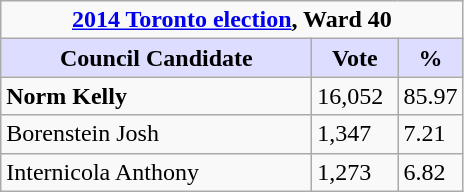<table class="wikitable">
<tr>
<td Colspan="3" align="center"><strong><a href='#'>2014 Toronto election</a>, Ward 40</strong></td>
</tr>
<tr>
<th style="background:#ddf; width:200px;">Council Candidate</th>
<th style="background:#ddf; width:50px;">Vote</th>
<th style="background:#ddf; width:30px;">%</th>
</tr>
<tr>
<td><strong>Norm Kelly</strong></td>
<td>16,052</td>
<td>85.97</td>
</tr>
<tr>
<td>Borenstein Josh</td>
<td>1,347</td>
<td>7.21</td>
</tr>
<tr>
<td>Internicola Anthony</td>
<td>1,273</td>
<td>6.82</td>
</tr>
</table>
